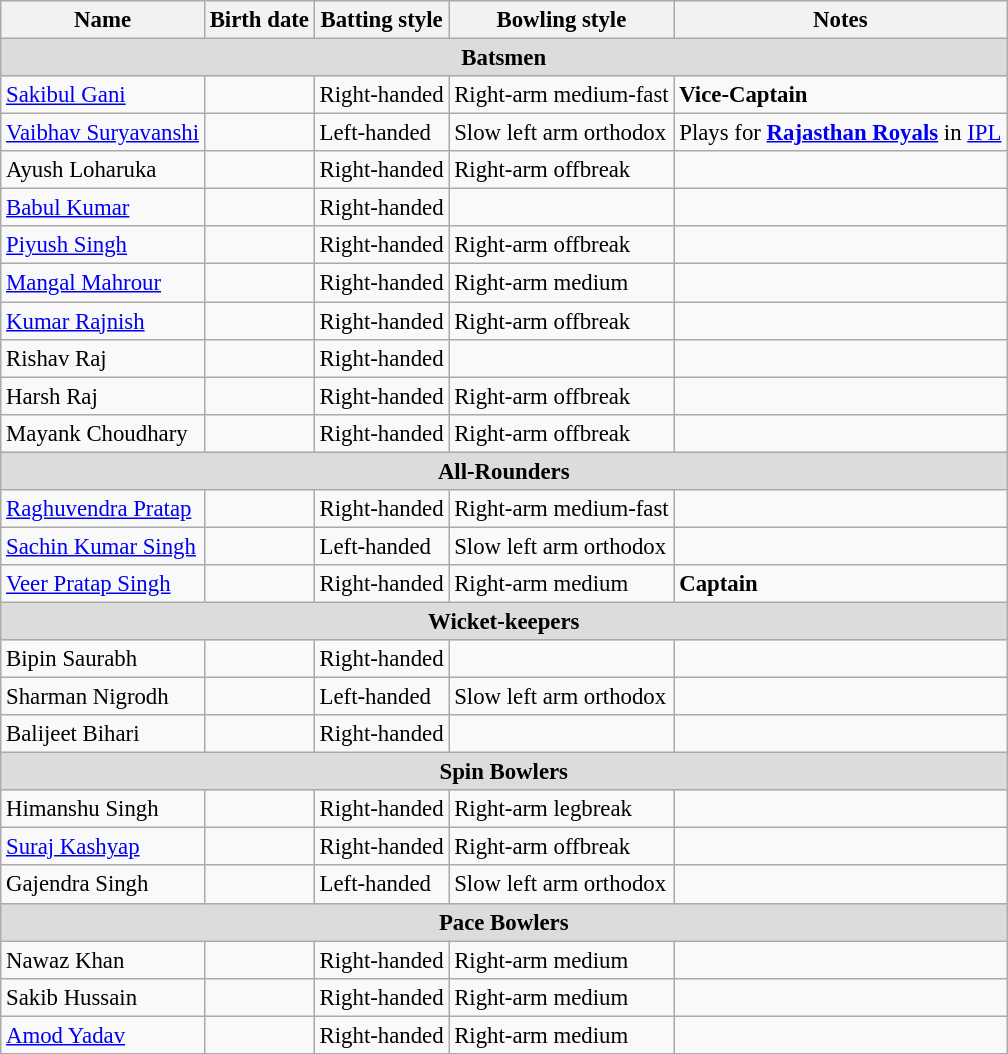<table class="wikitable" style="font-size:95%;">
<tr>
<th align=center>Name</th>
<th align=center>Birth date</th>
<th align=center>Batting style</th>
<th align=center>Bowling style</th>
<th align=center>Notes</th>
</tr>
<tr>
<th colspan="5" style="background:#dcdcdc; text-align:center;">Batsmen</th>
</tr>
<tr>
<td><a href='#'>Sakibul Gani</a></td>
<td></td>
<td>Right-handed</td>
<td>Right-arm medium-fast</td>
<td><strong>Vice-Captain</strong></td>
</tr>
<tr>
<td><a href='#'>Vaibhav Suryavanshi</a></td>
<td></td>
<td>Left-handed</td>
<td>Slow left arm orthodox</td>
<td>Plays for <strong><a href='#'>Rajasthan Royals</a></strong> in <a href='#'>IPL</a></td>
</tr>
<tr>
<td>Ayush Loharuka</td>
<td></td>
<td>Right-handed</td>
<td>Right-arm offbreak</td>
<td></td>
</tr>
<tr>
<td><a href='#'>Babul Kumar</a></td>
<td></td>
<td>Right-handed</td>
<td></td>
<td></td>
</tr>
<tr>
<td><a href='#'>Piyush Singh</a></td>
<td></td>
<td>Right-handed</td>
<td>Right-arm offbreak</td>
<td></td>
</tr>
<tr>
<td><a href='#'>Mangal Mahrour</a></td>
<td></td>
<td>Right-handed</td>
<td>Right-arm medium</td>
<td></td>
</tr>
<tr>
<td><a href='#'>Kumar Rajnish</a></td>
<td></td>
<td>Right-handed</td>
<td>Right-arm offbreak</td>
<td></td>
</tr>
<tr>
<td>Rishav Raj</td>
<td></td>
<td>Right-handed</td>
<td></td>
<td></td>
</tr>
<tr>
<td>Harsh Raj</td>
<td></td>
<td>Right-handed</td>
<td>Right-arm offbreak</td>
<td></td>
</tr>
<tr>
<td>Mayank Choudhary</td>
<td></td>
<td>Right-handed</td>
<td>Right-arm offbreak</td>
<td></td>
</tr>
<tr>
<th colspan="5" style="background:#dcdcdc; text-align:center;">All-Rounders</th>
</tr>
<tr>
<td><a href='#'>Raghuvendra Pratap</a></td>
<td></td>
<td>Right-handed</td>
<td>Right-arm medium-fast</td>
<td></td>
</tr>
<tr>
<td><a href='#'>Sachin Kumar Singh</a></td>
<td></td>
<td>Left-handed</td>
<td>Slow left arm orthodox</td>
<td></td>
</tr>
<tr>
<td><a href='#'>Veer Pratap Singh</a></td>
<td></td>
<td>Right-handed</td>
<td>Right-arm medium</td>
<td><strong>Captain</strong></td>
</tr>
<tr>
<th colspan="5" style="background:#dcdcdc; text-align:center;">Wicket-keepers</th>
</tr>
<tr>
<td>Bipin Saurabh</td>
<td></td>
<td>Right-handed</td>
<td></td>
<td></td>
</tr>
<tr>
<td>Sharman Nigrodh</td>
<td></td>
<td>Left-handed</td>
<td>Slow left arm orthodox</td>
<td></td>
</tr>
<tr>
<td>Balijeet Bihari</td>
<td></td>
<td>Right-handed</td>
<td></td>
<td></td>
</tr>
<tr>
<th colspan="5" style="background:#dcdcdc; text-align:center;">Spin Bowlers</th>
</tr>
<tr>
<td>Himanshu Singh</td>
<td></td>
<td>Right-handed</td>
<td>Right-arm legbreak</td>
<td></td>
</tr>
<tr>
<td><a href='#'>Suraj Kashyap</a></td>
<td></td>
<td>Right-handed</td>
<td>Right-arm offbreak</td>
<td></td>
</tr>
<tr>
<td>Gajendra Singh</td>
<td></td>
<td>Left-handed</td>
<td>Slow left arm orthodox</td>
<td></td>
</tr>
<tr>
<th colspan="5" style="background:#dcdcdc; text-align:center;">Pace Bowlers</th>
</tr>
<tr>
<td>Nawaz Khan</td>
<td></td>
<td>Right-handed</td>
<td>Right-arm medium</td>
<td></td>
</tr>
<tr>
<td>Sakib Hussain</td>
<td></td>
<td>Right-handed</td>
<td>Right-arm medium</td>
<td></td>
</tr>
<tr>
<td><a href='#'>Amod Yadav</a></td>
<td></td>
<td>Right-handed</td>
<td>Right-arm medium</td>
<td></td>
</tr>
</table>
